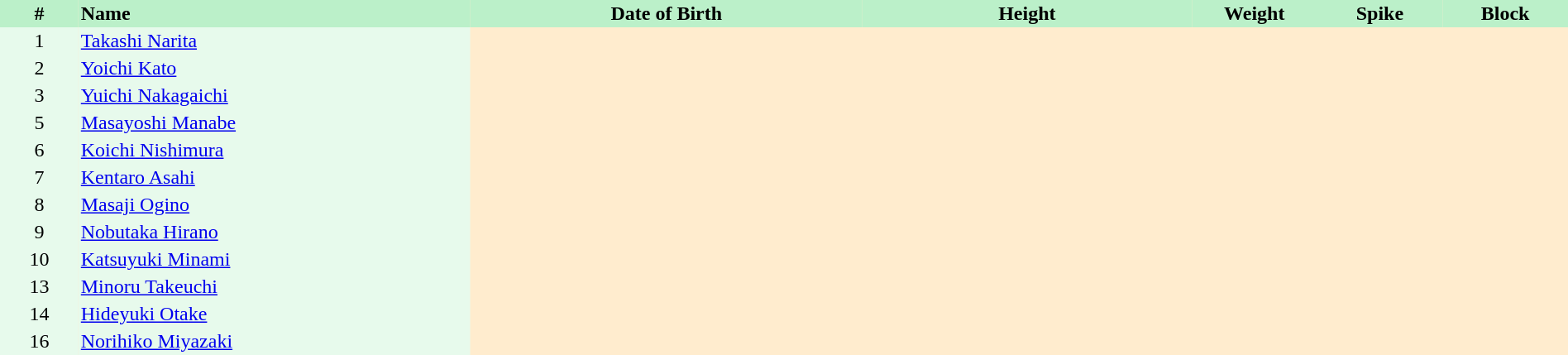<table border=0 cellpadding=2 cellspacing=0  |- bgcolor=#FFECCE style=text-align:center; font-size:90%; width=100%>
<tr bgcolor=#BBF0C9>
<th width=5%>#</th>
<th width=25% align=left>Name</th>
<th width=25%>Date of Birth</th>
<th width=21%>Height</th>
<th width=8%>Weight</th>
<th width=8%>Spike</th>
<th width=8%>Block</th>
</tr>
<tr bgcolor=#E7FAEC>
<td>1</td>
<td align="left"><a href='#'>Takashi Narita</a></td>
</tr>
<tr bgcolor=#E7FAEC>
<td>2</td>
<td align="left"><a href='#'>Yoichi Kato</a></td>
</tr>
<tr bgcolor=#E7FAEC>
<td>3</td>
<td align="left"><a href='#'>Yuichi Nakagaichi</a></td>
</tr>
<tr bgcolor=#E7FAEC>
<td>5</td>
<td align="left"><a href='#'>Masayoshi Manabe</a></td>
</tr>
<tr bgcolor=#E7FAEC>
<td>6</td>
<td align="left"><a href='#'>Koichi Nishimura</a></td>
</tr>
<tr bgcolor=#E7FAEC>
<td>7</td>
<td align="left"><a href='#'>Kentaro Asahi</a></td>
</tr>
<tr bgcolor=#E7FAEC>
<td>8</td>
<td align="left"><a href='#'>Masaji Ogino</a></td>
</tr>
<tr bgcolor=#E7FAEC>
<td>9</td>
<td align="left"><a href='#'>Nobutaka Hirano</a></td>
</tr>
<tr bgcolor=#E7FAEC>
<td>10</td>
<td align="left"><a href='#'>Katsuyuki Minami</a></td>
</tr>
<tr bgcolor=#E7FAEC>
<td>13</td>
<td align="left"><a href='#'>Minoru Takeuchi</a></td>
</tr>
<tr bgcolor=#E7FAEC>
<td>14</td>
<td align="left"><a href='#'>Hideyuki Otake</a></td>
</tr>
<tr bgcolor=#E7FAEC>
<td>16</td>
<td align="left"><a href='#'>Norihiko Miyazaki</a></td>
</tr>
</table>
